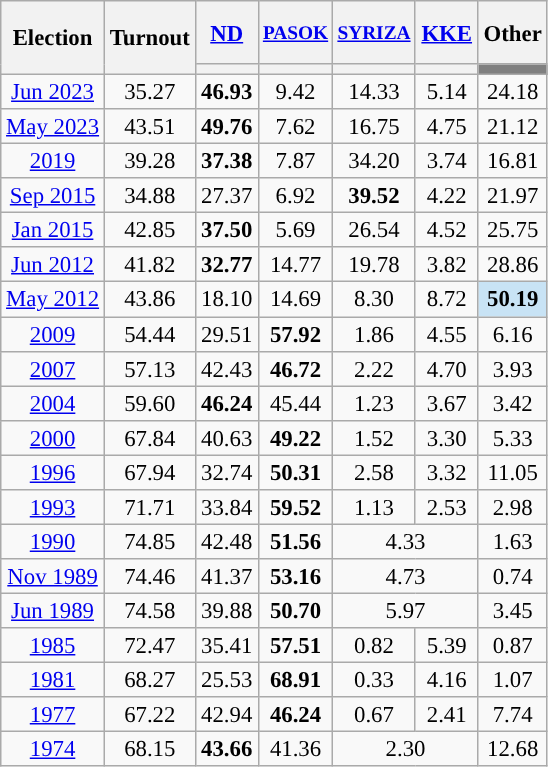<table class="wikitable collapsible" style="text-align:center; font-size:95%; line-height:16px;">
<tr style="height:42px;">
<th rowspan="2">Election</th>
<th rowspan="2" style="width:50px;">Turnout</th>
<th style="width:35px;"><a href='#'>ND</a></th>
<th style="width:35px; font-size:85%;"><a href='#'>PASOK</a></th>
<th style="width:35px; font-size:85%;"><a href='#'>SYRIZA</a></th>
<th style="width:35px;"><a href='#'>KKE</a></th>
<th style="width:35px;">Other</th>
</tr>
<tr>
<th style="color:inherit;background:"></th>
<th style="color:inherit;background:"></th>
<th style="color:inherit;background:"></th>
<th style="color:inherit;background:"></th>
<th style="color:inherit;background:Grey;"></th>
</tr>
<tr>
<td><a href='#'>Jun 2023</a></td>
<td>35.27</td>
<td><strong>46.93</strong></td>
<td>9.42</td>
<td>14.33</td>
<td>5.14</td>
<td>24.18</td>
</tr>
<tr>
<td><a href='#'>May 2023</a></td>
<td>43.51</td>
<td><strong>49.76</strong></td>
<td>7.62</td>
<td>16.75</td>
<td>4.75</td>
<td>21.12</td>
</tr>
<tr>
<td><a href='#'>2019</a></td>
<td>39.28</td>
<td><strong>37.38</strong></td>
<td>7.87</td>
<td>34.20</td>
<td>3.74</td>
<td>16.81</td>
</tr>
<tr>
<td><a href='#'>Sep 2015</a></td>
<td>34.88</td>
<td>27.37</td>
<td>6.92</td>
<td><strong>39.52</strong></td>
<td>4.22</td>
<td>21.97</td>
</tr>
<tr>
<td><a href='#'>Jan 2015</a></td>
<td>42.85</td>
<td><strong>37.50</strong></td>
<td>5.69</td>
<td>26.54</td>
<td>4.52</td>
<td>25.75</td>
</tr>
<tr>
<td><a href='#'>Jun 2012</a></td>
<td>41.82</td>
<td><strong>32.77</strong></td>
<td>14.77</td>
<td>19.78</td>
<td>3.82</td>
<td>28.86</td>
</tr>
<tr>
<td><a href='#'>May 2012</a></td>
<td>43.86</td>
<td>18.10</td>
<td>14.69</td>
<td>8.30</td>
<td>8.72</td>
<td style="background:#C8E3F5;"><strong>50.19</strong></td>
</tr>
<tr>
<td><a href='#'>2009</a></td>
<td>54.44</td>
<td>29.51</td>
<td><strong>57.92</strong></td>
<td>1.86</td>
<td>4.55</td>
<td>6.16</td>
</tr>
<tr>
<td><a href='#'>2007</a></td>
<td>57.13</td>
<td>42.43</td>
<td><strong>46.72</strong></td>
<td>2.22</td>
<td>4.70</td>
<td>3.93</td>
</tr>
<tr>
<td><a href='#'>2004</a></td>
<td>59.60</td>
<td><strong>46.24</strong></td>
<td>45.44</td>
<td>1.23</td>
<td>3.67</td>
<td>3.42</td>
</tr>
<tr>
<td><a href='#'>2000</a></td>
<td>67.84</td>
<td>40.63</td>
<td><strong>49.22</strong></td>
<td>1.52</td>
<td>3.30</td>
<td>5.33</td>
</tr>
<tr>
<td><a href='#'>1996</a></td>
<td>67.94</td>
<td>32.74</td>
<td><strong>50.31</strong></td>
<td>2.58</td>
<td>3.32</td>
<td>11.05</td>
</tr>
<tr>
<td><a href='#'>1993</a></td>
<td>71.71</td>
<td>33.84</td>
<td><strong>59.52</strong></td>
<td>1.13</td>
<td>2.53</td>
<td>2.98</td>
</tr>
<tr>
<td><a href='#'>1990</a></td>
<td>74.85</td>
<td>42.48</td>
<td><strong>51.56</strong></td>
<td colspan="2">4.33</td>
<td>1.63</td>
</tr>
<tr>
<td><a href='#'>Nov 1989</a></td>
<td>74.46</td>
<td>41.37</td>
<td><strong>53.16</strong></td>
<td colspan="2">4.73</td>
<td>0.74</td>
</tr>
<tr>
<td><a href='#'>Jun 1989</a></td>
<td>74.58</td>
<td>39.88</td>
<td><strong>50.70</strong></td>
<td colspan="2">5.97</td>
<td>3.45</td>
</tr>
<tr>
<td><a href='#'>1985</a></td>
<td>72.47</td>
<td>35.41</td>
<td><strong>57.51</strong></td>
<td>0.82</td>
<td>5.39</td>
<td>0.87</td>
</tr>
<tr>
<td><a href='#'>1981</a></td>
<td>68.27</td>
<td>25.53</td>
<td><strong>68.91</strong></td>
<td>0.33</td>
<td>4.16</td>
<td>1.07</td>
</tr>
<tr>
<td><a href='#'>1977</a></td>
<td>67.22</td>
<td>42.94</td>
<td><strong>46.24</strong></td>
<td>0.67</td>
<td>2.41</td>
<td>7.74</td>
</tr>
<tr>
<td><a href='#'>1974</a></td>
<td>68.15</td>
<td><strong>43.66</strong></td>
<td>41.36</td>
<td colspan="2">2.30</td>
<td>12.68</td>
</tr>
</table>
